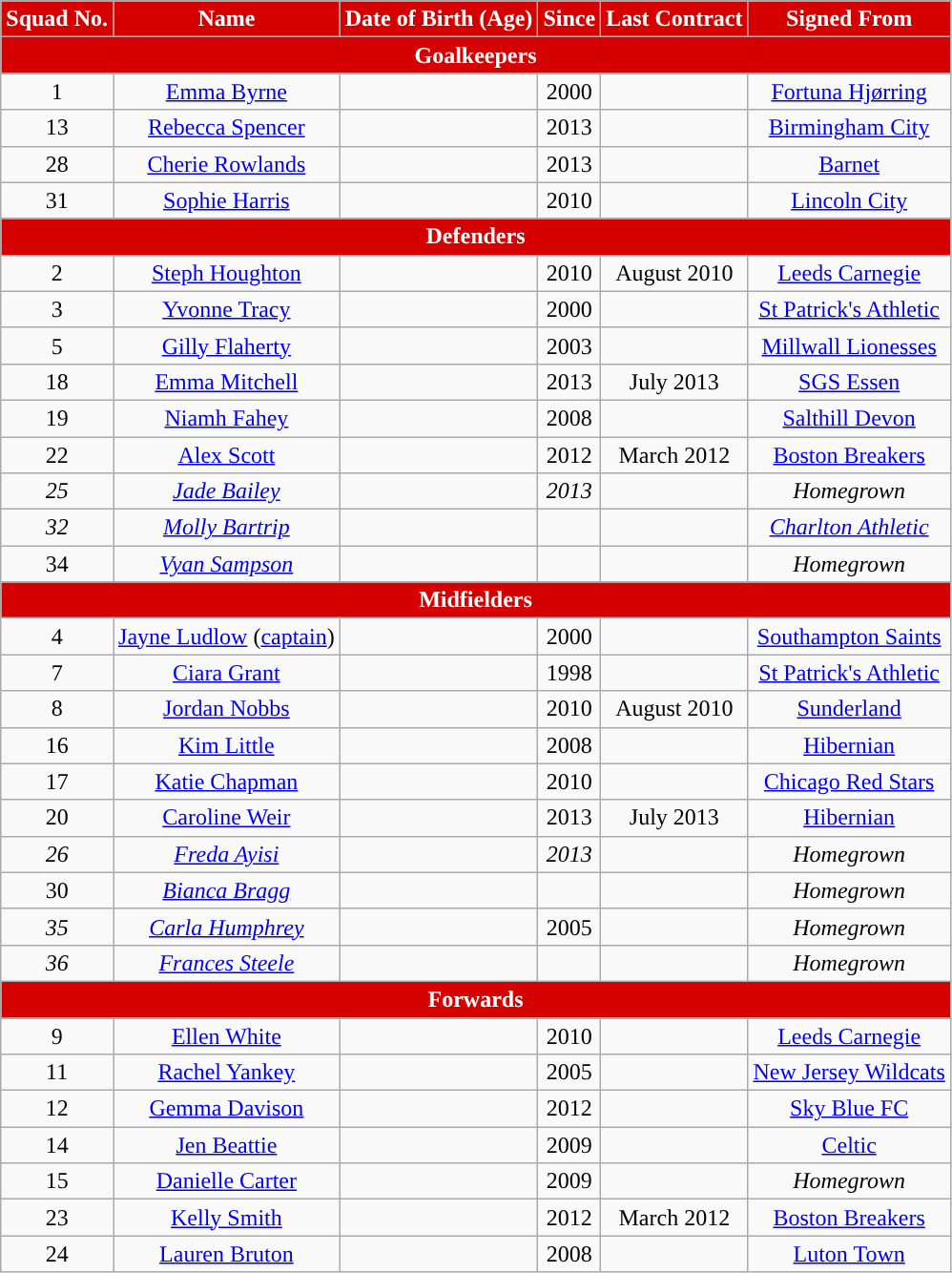<table class="wikitable" style="text-align:center; font-size:100%; ">
<tr>
<th style="background:#d50000; color:white; text-align:center;">Squad No.</th>
<th style="background:#d50000; color:white; text-align:center;">Name</th>
<th style="background:#d50000; color:white; text-align:center;">Date of Birth (Age)</th>
<th style="background:#d50000; color:white; text-align:center;">Since</th>
<th style="background:#d50000; color:white; text-align:center;">Last Contract</th>
<th style="background:#d50000; color:white; text-align:center;">Signed From</th>
</tr>
<tr>
<th colspan="6" style="background:#d50000; color:white; text-align:center">Goalkeepers</th>
</tr>
<tr>
<td>1</td>
<td> <a href='#'>Emma Byrne</a></td>
<td></td>
<td>2000</td>
<td></td>
<td> <a href='#'>Fortuna Hjørring</a></td>
</tr>
<tr>
<td>13</td>
<td><em></em> <a href='#'>Rebecca Spencer</a></td>
<td></td>
<td>2013</td>
<td></td>
<td><em></em> <a href='#'>Birmingham City</a></td>
</tr>
<tr>
<td>28</td>
<td><em></em> <a href='#'>Cherie Rowlands</a></td>
<td></td>
<td>2013</td>
<td></td>
<td> <a href='#'>Barnet</a></td>
</tr>
<tr>
<td>31</td>
<td> <a href='#'>Sophie Harris</a></td>
<td></td>
<td>2010</td>
<td></td>
<td> <a href='#'>Lincoln City</a></td>
</tr>
<tr>
<th colspan="6" style="background:#d50000; color:white; text-align:center">Defenders</th>
</tr>
<tr>
<td>2</td>
<td> <a href='#'>Steph Houghton</a></td>
<td></td>
<td>2010</td>
<td>August 2010</td>
<td> <a href='#'>Leeds Carnegie</a></td>
</tr>
<tr>
<td>3</td>
<td> <a href='#'>Yvonne Tracy</a></td>
<td></td>
<td>2000</td>
<td></td>
<td> <a href='#'>St Patrick's Athletic</a></td>
</tr>
<tr>
<td>5</td>
<td> <a href='#'>Gilly Flaherty</a></td>
<td></td>
<td>2003</td>
<td></td>
<td> <a href='#'>Millwall Lionesses</a></td>
</tr>
<tr>
<td>18</td>
<td> <a href='#'>Emma Mitchell</a></td>
<td></td>
<td>2013</td>
<td>July 2013</td>
<td> <a href='#'>SGS Essen</a></td>
</tr>
<tr>
<td>19</td>
<td> <a href='#'>Niamh Fahey</a></td>
<td></td>
<td>2008</td>
<td></td>
<td> <a href='#'>Salthill Devon</a></td>
</tr>
<tr>
<td>22</td>
<td> <a href='#'>Alex Scott</a></td>
<td></td>
<td>2012</td>
<td>March 2012</td>
<td> <a href='#'>Boston Breakers</a></td>
</tr>
<tr>
<td><em>25</em></td>
<td><em> <a href='#'>Jade Bailey</a></em></td>
<td><em></em></td>
<td><em>2013</em></td>
<td></td>
<td><em>Homegrown</em></td>
</tr>
<tr>
<td><em>32</em></td>
<td><em> <a href='#'>Molly Bartrip</a></em></td>
<td><em></em></td>
<td></td>
<td></td>
<td><em> <a href='#'>Charlton Athletic</a></em></td>
</tr>
<tr>
<td>34</td>
<td><em> <a href='#'>Vyan Sampson</a></em></td>
<td><em></em></td>
<td></td>
<td></td>
<td><em>Homegrown</em></td>
</tr>
<tr>
<th colspan="6" style="background:#d50000; color:white; text-align:center">Midfielders</th>
</tr>
<tr>
<td>4</td>
<td> <a href='#'>Jayne Ludlow</a> (<a href='#'>captain</a>)</td>
<td></td>
<td>2000</td>
<td></td>
<td><em></em> <a href='#'>Southampton Saints</a></td>
</tr>
<tr>
<td>7</td>
<td> <a href='#'>Ciara Grant</a></td>
<td></td>
<td>1998</td>
<td></td>
<td> <a href='#'>St Patrick's Athletic</a></td>
</tr>
<tr>
<td>8</td>
<td> <a href='#'>Jordan Nobbs</a></td>
<td></td>
<td>2010</td>
<td>August 2010</td>
<td> <a href='#'>Sunderland</a></td>
</tr>
<tr>
<td>16</td>
<td> <a href='#'>Kim Little</a></td>
<td></td>
<td>2008</td>
<td></td>
<td> <a href='#'>Hibernian</a></td>
</tr>
<tr>
<td>17</td>
<td><em></em> <a href='#'>Katie Chapman</a></td>
<td></td>
<td>2010</td>
<td></td>
<td> <a href='#'>Chicago Red Stars</a></td>
</tr>
<tr>
<td>20</td>
<td> <a href='#'>Caroline Weir</a></td>
<td></td>
<td>2013</td>
<td>July 2013</td>
<td> <a href='#'>Hibernian</a></td>
</tr>
<tr>
<td><em>26</em></td>
<td><em> <a href='#'>Freda Ayisi</a></em></td>
<td><em></em></td>
<td><em>2013</em></td>
<td></td>
<td><em>Homegrown</em></td>
</tr>
<tr>
<td>30</td>
<td><em> <a href='#'>Bianca Bragg</a></em></td>
<td><em></em></td>
<td></td>
<td></td>
<td><em>Homegrown</em></td>
</tr>
<tr>
<td><em>35</em></td>
<td><em> <a href='#'>Carla Humphrey</a></em></td>
<td><em></em></td>
<td>2005</td>
<td></td>
<td><em>Homegrown</em></td>
</tr>
<tr>
<td><em>36</em></td>
<td> <em><a href='#'>Frances Steele</a></em></td>
<td><em></em></td>
<td></td>
<td></td>
<td><em>Homegrown</em></td>
</tr>
<tr>
<th colspan="6" style="background:#d50000; color:white; text-align:center">Forwards</th>
</tr>
<tr>
<td>9</td>
<td> <a href='#'>Ellen White</a></td>
<td></td>
<td>2010</td>
<td></td>
<td> <a href='#'>Leeds Carnegie</a></td>
</tr>
<tr>
<td>11</td>
<td> <a href='#'>Rachel Yankey</a></td>
<td></td>
<td>2005</td>
<td></td>
<td> <a href='#'>New Jersey Wildcats</a></td>
</tr>
<tr>
<td>12</td>
<td> <a href='#'>Gemma Davison</a></td>
<td></td>
<td>2012</td>
<td></td>
<td> <a href='#'>Sky Blue FC</a></td>
</tr>
<tr>
<td>14</td>
<td> <a href='#'>Jen Beattie</a></td>
<td></td>
<td>2009</td>
<td></td>
<td> <a href='#'>Celtic</a></td>
</tr>
<tr>
<td>15</td>
<td> <a href='#'>Danielle Carter</a></td>
<td></td>
<td>2009</td>
<td></td>
<td><em>Homegrown</em></td>
</tr>
<tr>
<td>23</td>
<td> <a href='#'>Kelly Smith</a></td>
<td></td>
<td>2012</td>
<td>March 2012</td>
<td> <a href='#'>Boston Breakers</a></td>
</tr>
<tr>
<td>24</td>
<td> <a href='#'>Lauren Bruton</a></td>
<td></td>
<td>2008</td>
<td></td>
<td> <a href='#'>Luton Town</a></td>
</tr>
</table>
